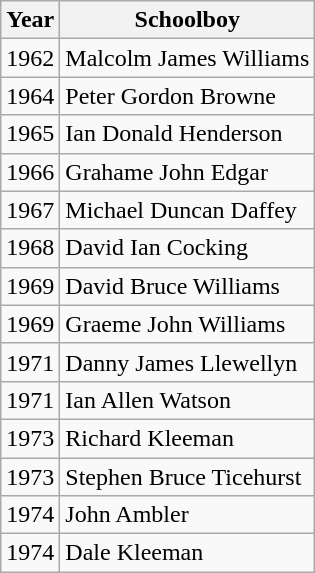<table class="wikitable sortable plainrowheaders">
<tr>
<th scope="col">Year</th>
<th scope="col">Schoolboy</th>
</tr>
<tr>
<td scope="row">1962</td>
<td>Malcolm James Williams</td>
</tr>
<tr>
<td scope="row">1964</td>
<td>Peter Gordon Browne</td>
</tr>
<tr>
<td scope="row">1965</td>
<td>Ian Donald Henderson</td>
</tr>
<tr>
<td scope="row">1966</td>
<td>Grahame John Edgar</td>
</tr>
<tr>
<td scope="row">1967</td>
<td>Michael Duncan Daffey</td>
</tr>
<tr>
<td scope="row">1968</td>
<td>David Ian Cocking</td>
</tr>
<tr>
<td scope="row">1969</td>
<td>David Bruce Williams</td>
</tr>
<tr>
<td scope="row">1969</td>
<td>Graeme John Williams</td>
</tr>
<tr>
<td scope="row">1971</td>
<td>Danny James Llewellyn</td>
</tr>
<tr>
<td scope="row">1971</td>
<td>Ian Allen Watson</td>
</tr>
<tr>
<td scope="row">1973</td>
<td>Richard Kleeman</td>
</tr>
<tr>
<td scope="row">1973</td>
<td>Stephen Bruce Ticehurst</td>
</tr>
<tr>
<td scope="row">1974</td>
<td>John Ambler</td>
</tr>
<tr>
<td scope="row">1974</td>
<td>Dale Kleeman</td>
</tr>
</table>
